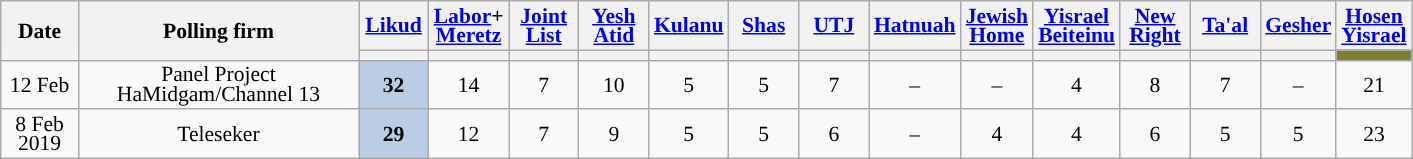<table class="wikitable" style="text-align:center;font-size:90%;line-height:13px">
<tr>
<th style="width:45px;" rowspan="2">Date</th>
<th style="width:180px;" rowspan="2">Polling firm</th>
<th style="width:40px;"><a href='#'>Likud</a></th>
<th style="width:40px;"><a href='#'>Labor</a>+<br><a href='#'>Meretz</a></th>
<th style="width:40px;"><a href='#'>Joint<br>List</a></th>
<th style="width:40px;"><a href='#'>Yesh<br>Atid</a></th>
<th style="width:40px;"><a href='#'>Kulanu</a></th>
<th style="width:40px;"><a href='#'>Shas</a></th>
<th style="width:40px;"><a href='#'>UTJ</a></th>
<th style="width:40px;"><a href='#'>Hatnuah</a></th>
<th style="width:40px;"><a href='#'>Jewish<br>Home</a></th>
<th style="width:40px;"><a href='#'>Yisrael<br>Beiteinu</a></th>
<th style="width:40px;"><a href='#'>New<br>Right</a></th>
<th style="width:40px;"><a href='#'>Ta'al</a></th>
<th style="width:40px;"><a href='#'>Gesher</a></th>
<th style="width:40px;"><a href='#'>Hosen<br>Yisrael</a></th>
</tr>
<tr>
<th style="color:inherit;background:"></th>
<th style="color:inherit;background:"></th>
<th style="color:inherit;background:"></th>
<th style="color:inherit;background:"></th>
<th style="color:inherit;background:"></th>
<th style="color:inherit;background:"></th>
<th style="color:inherit;background:"></th>
<th style="color:inherit;background:"></th>
<th style="color:inherit;background:"></th>
<th style="color:inherit;background:"></th>
<th style="color:inherit;background:"></th>
<th style="color:inherit;background:"></th>
<th style="color:inherit;background:"></th>
<th style="color:inherit;background:#807e33; "></th>
</tr>
<tr>
<td data-sort-value="2019-02-12">12 Feb</td>
<td style="text-align:center;">Panel Project HaMidgam/Channel 13</td>
<td style="background:#BBCDE4"><strong>32</strong>	</td>
<td>14					</td>
<td>7					</td>
<td>10					</td>
<td>5					</td>
<td>5					</td>
<td>7					</td>
<td>–					</td>
<td>–					</td>
<td>4					</td>
<td>8					</td>
<td>7					</td>
<td>–					</td>
<td>21					</td>
</tr>
<tr>
<td data-sort-value="2019-02-08">8 Feb 2019</td>
<td style="text-align:center;">Teleseker</td>
<td style="background:#BBCDE4"><strong>29</strong>	</td>
<td>12					</td>
<td>7					</td>
<td>9					</td>
<td>5					</td>
<td>5					</td>
<td>6					</td>
<td>–					</td>
<td>4					</td>
<td>4					</td>
<td>6					</td>
<td>5					</td>
<td>5					</td>
<td>23					</td>
</tr>
</table>
